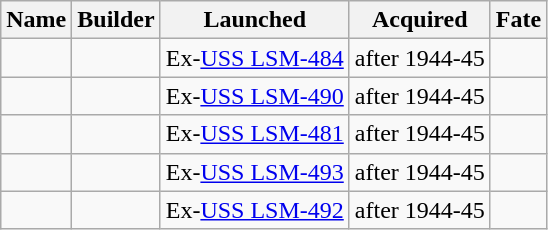<table class="wikitable">
<tr>
<th>Name</th>
<th>Builder</th>
<th>Launched</th>
<th>Acquired</th>
<th>Fate</th>
</tr>
<tr>
<td></td>
<td></td>
<td>Ex-<a href='#'>USS LSM-484</a></td>
<td>after 1944-45</td>
<td></td>
</tr>
<tr>
<td></td>
<td></td>
<td>Ex-<a href='#'>USS LSM-490</a></td>
<td>after 1944-45</td>
<td></td>
</tr>
<tr>
<td></td>
<td></td>
<td>Ex-<a href='#'>USS LSM-481</a></td>
<td>after 1944-45</td>
<td></td>
</tr>
<tr>
<td></td>
<td></td>
<td>Ex-<a href='#'>USS LSM-493</a></td>
<td>after 1944-45</td>
<td></td>
</tr>
<tr>
<td></td>
<td></td>
<td>Ex-<a href='#'>USS LSM-492</a></td>
<td>after 1944-45</td>
<td></td>
</tr>
</table>
